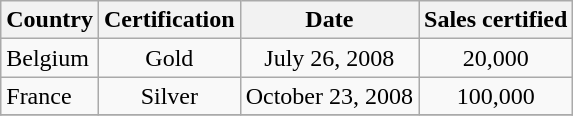<table class="wikitable sortable">
<tr>
<th>Country</th>
<th>Certification</th>
<th>Date</th>
<th>Sales certified</th>
</tr>
<tr>
<td>Belgium</td>
<td align="center">Gold</td>
<td align="center">July 26, 2008</td>
<td align="center">20,000</td>
</tr>
<tr>
<td>France</td>
<td align="center">Silver</td>
<td align="center">October 23, 2008</td>
<td align="center">100,000</td>
</tr>
<tr>
</tr>
</table>
